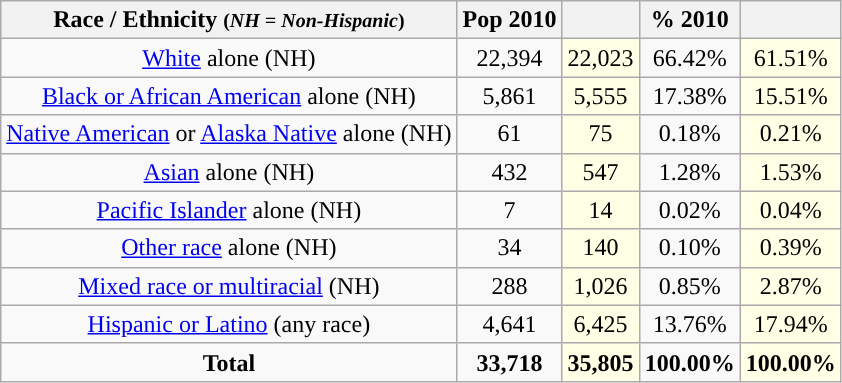<table class="wikitable" style="text-align:center;">
<tr>
<th>Race / Ethnicity <small>(<em>NH = Non-Hispanic</em>)</small></th>
<th>Pop 2010</th>
<th></th>
<th>% 2010</th>
<th></th>
</tr>
<tr>
<td><a href='#'>White</a> alone (NH)</td>
<td>22,394</td>
<td style='background: #ffffe6;'>22,023</td>
<td>66.42%</td>
<td style='background: #ffffe6;'>61.51%</td>
</tr>
<tr>
<td><a href='#'>Black or African American</a> alone (NH)</td>
<td>5,861</td>
<td style='background: #ffffe6;'>5,555</td>
<td>17.38%</td>
<td style='background: #ffffe6;'>15.51%</td>
</tr>
<tr>
<td><a href='#'>Native American</a> or <a href='#'>Alaska Native</a> alone (NH)</td>
<td>61</td>
<td style='background: #ffffe6;'>75</td>
<td>0.18%</td>
<td style='background: #ffffe6;'>0.21%</td>
</tr>
<tr>
<td><a href='#'>Asian</a> alone (NH)</td>
<td>432</td>
<td style='background: #ffffe6;'>547</td>
<td>1.28%</td>
<td style='background: #ffffe6;'>1.53%</td>
</tr>
<tr>
<td><a href='#'>Pacific Islander</a> alone (NH)</td>
<td>7</td>
<td style='background: #ffffe6;'>14</td>
<td>0.02%</td>
<td style='background: #ffffe6;'>0.04%</td>
</tr>
<tr>
<td><a href='#'>Other race</a> alone (NH)</td>
<td>34</td>
<td style='background: #ffffe6;'>140</td>
<td>0.10%</td>
<td style='background: #ffffe6;'>0.39%</td>
</tr>
<tr>
<td><a href='#'>Mixed race or multiracial</a> (NH)</td>
<td>288</td>
<td style='background: #ffffe6;'>1,026</td>
<td>0.85%</td>
<td style='background: #ffffe6;'>2.87%</td>
</tr>
<tr>
<td><a href='#'>Hispanic or Latino</a> (any race)</td>
<td>4,641</td>
<td style='background: #ffffe6;'>6,425</td>
<td>13.76%</td>
<td style='background: #ffffe6;'>17.94%</td>
</tr>
<tr>
<td><strong>Total</strong></td>
<td><strong>33,718</strong></td>
<td style='background: #ffffe6;'><strong>35,805</strong></td>
<td><strong>100.00%</strong></td>
<td style='background: #ffffe6;'><strong>100.00%</strong></td>
</tr>
</table>
